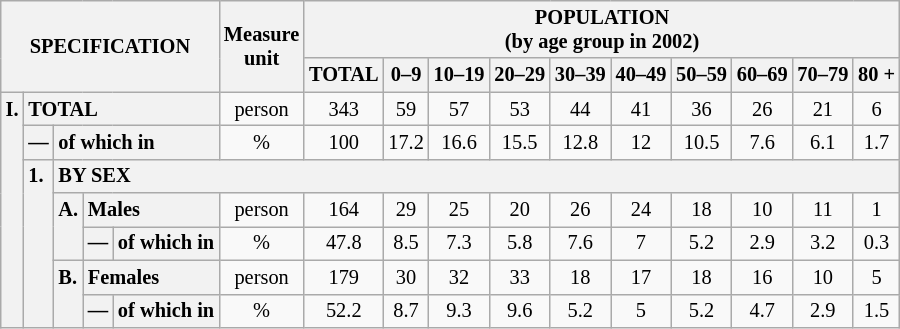<table class="wikitable" style="font-size:85%; text-align:center">
<tr>
<th rowspan="2" colspan="5">SPECIFICATION</th>
<th rowspan="2">Measure<br> unit</th>
<th colspan="10" rowspan="1">POPULATION<br> (by age group in 2002)</th>
</tr>
<tr>
<th>TOTAL</th>
<th>0–9</th>
<th>10–19</th>
<th>20–29</th>
<th>30–39</th>
<th>40–49</th>
<th>50–59</th>
<th>60–69</th>
<th>70–79</th>
<th>80 +</th>
</tr>
<tr>
<th style="text-align:left" valign="top" rowspan="7">I.</th>
<th style="text-align:left" colspan="4">TOTAL</th>
<td>person</td>
<td>343</td>
<td>59</td>
<td>57</td>
<td>53</td>
<td>44</td>
<td>41</td>
<td>36</td>
<td>26</td>
<td>21</td>
<td>6</td>
</tr>
<tr>
<th style="text-align:left" valign="top">—</th>
<th style="text-align:left" colspan="3">of which in</th>
<td>%</td>
<td>100</td>
<td>17.2</td>
<td>16.6</td>
<td>15.5</td>
<td>12.8</td>
<td>12</td>
<td>10.5</td>
<td>7.6</td>
<td>6.1</td>
<td>1.7</td>
</tr>
<tr>
<th style="text-align:left" valign="top" rowspan="5">1.</th>
<th style="text-align:left" colspan="14">BY SEX</th>
</tr>
<tr>
<th style="text-align:left" valign="top" rowspan="2">A.</th>
<th style="text-align:left" colspan="2">Males</th>
<td>person</td>
<td>164</td>
<td>29</td>
<td>25</td>
<td>20</td>
<td>26</td>
<td>24</td>
<td>18</td>
<td>10</td>
<td>11</td>
<td>1</td>
</tr>
<tr>
<th style="text-align:left" valign="top">—</th>
<th style="text-align:left" colspan="1">of which in</th>
<td>%</td>
<td>47.8</td>
<td>8.5</td>
<td>7.3</td>
<td>5.8</td>
<td>7.6</td>
<td>7</td>
<td>5.2</td>
<td>2.9</td>
<td>3.2</td>
<td>0.3</td>
</tr>
<tr>
<th style="text-align:left" valign="top" rowspan="2">B.</th>
<th style="text-align:left" colspan="2">Females</th>
<td>person</td>
<td>179</td>
<td>30</td>
<td>32</td>
<td>33</td>
<td>18</td>
<td>17</td>
<td>18</td>
<td>16</td>
<td>10</td>
<td>5</td>
</tr>
<tr>
<th style="text-align:left" valign="top">—</th>
<th style="text-align:left" colspan="1">of which in</th>
<td>%</td>
<td>52.2</td>
<td>8.7</td>
<td>9.3</td>
<td>9.6</td>
<td>5.2</td>
<td>5</td>
<td>5.2</td>
<td>4.7</td>
<td>2.9</td>
<td>1.5</td>
</tr>
</table>
